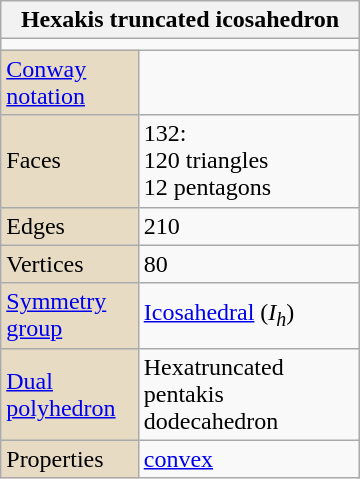<table class=wikitable align="right" width=240>
<tr>
<th bgcolor=#e7dcc3 colspan=2>Hexakis truncated icosahedron</th>
</tr>
<tr>
<td align=center colspan=2></td>
</tr>
<tr>
<td bgcolor=#e7dcc3><a href='#'>Conway notation</a></td>
<td></td>
</tr>
<tr>
<td bgcolor=#e7dcc3>Faces</td>
<td>132:<br>120 triangles<br>12 pentagons</td>
</tr>
<tr>
<td bgcolor=#e7dcc3>Edges</td>
<td>210</td>
</tr>
<tr>
<td bgcolor=#e7dcc3>Vertices</td>
<td>80</td>
</tr>
<tr>
<td bgcolor=#e7dcc3><a href='#'>Symmetry group</a></td>
<td><a href='#'>Icosahedral</a> (<em>I</em><sub><em>h</em></sub>)</td>
</tr>
<tr>
<td bgcolor=#e7dcc3><a href='#'>Dual polyhedron</a></td>
<td>Hexatruncated pentakis dodecahedron</td>
</tr>
<tr>
<td bgcolor=#e7dcc3>Properties</td>
<td><a href='#'>convex</a></td>
</tr>
</table>
